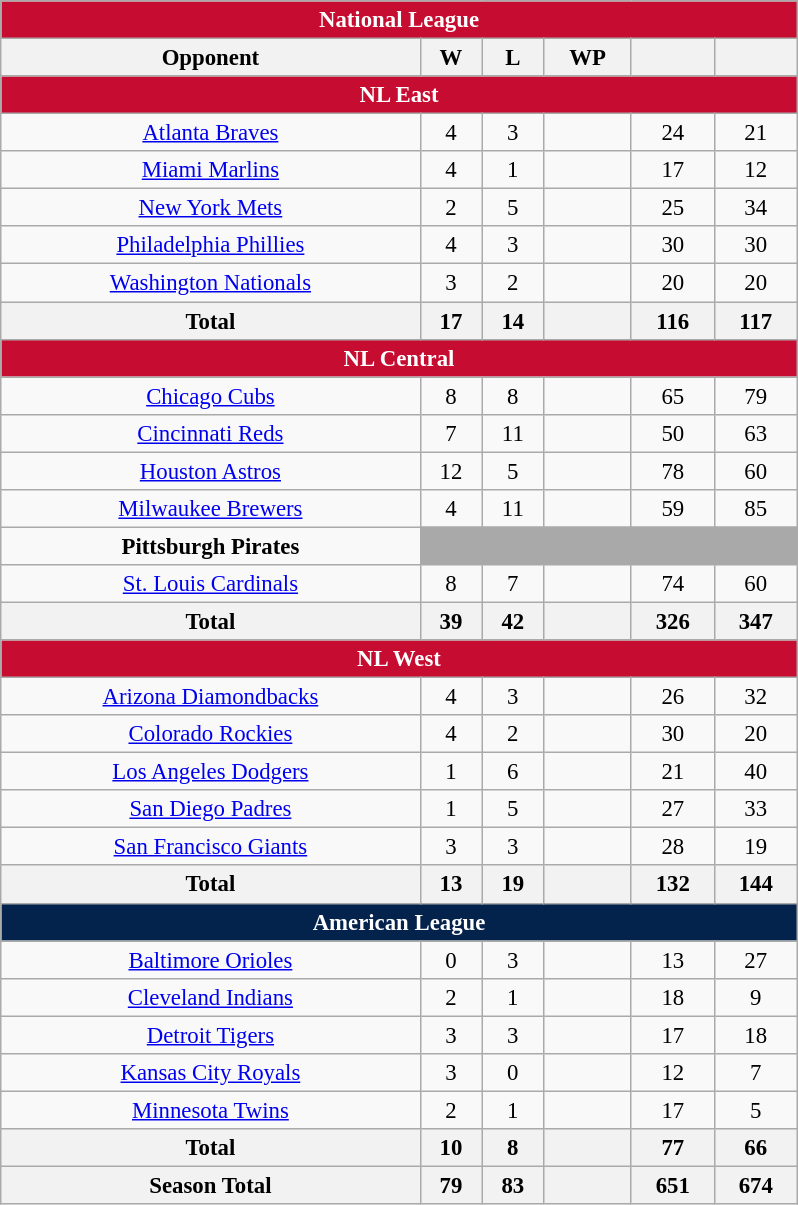<table class="wikitable" style="font-size:95%; text-align:center; width:35em;margin: 0.5em auto;">
<tr>
<th colspan="7" style="background:#c60c30; color:#ffffff;">National League</th>
</tr>
<tr>
<th>Opponent</th>
<th>W</th>
<th>L</th>
<th>WP</th>
<th></th>
<th></th>
</tr>
<tr>
<th colspan="7" style="background:#c60c30; color:#ffffff;">NL East</th>
</tr>
<tr>
<td><a href='#'>Atlanta Braves</a></td>
<td>4</td>
<td>3</td>
<td></td>
<td>24</td>
<td>21</td>
</tr>
<tr>
<td><a href='#'>Miami Marlins</a></td>
<td>4</td>
<td>1</td>
<td></td>
<td>17</td>
<td>12</td>
</tr>
<tr>
<td><a href='#'>New York Mets</a></td>
<td>2</td>
<td>5</td>
<td></td>
<td>25</td>
<td>34</td>
</tr>
<tr>
<td><a href='#'>Philadelphia Phillies</a></td>
<td>4</td>
<td>3</td>
<td></td>
<td>30</td>
<td>30</td>
</tr>
<tr>
<td><a href='#'>Washington Nationals</a></td>
<td>3</td>
<td>2</td>
<td></td>
<td>20</td>
<td>20</td>
</tr>
<tr>
<th>Total</th>
<th>17</th>
<th>14</th>
<th></th>
<th>116</th>
<th>117</th>
</tr>
<tr>
<th colspan="7" style="background:#c60c30; color:#ffffff;">NL Central</th>
</tr>
<tr>
<td><a href='#'>Chicago Cubs</a></td>
<td>8</td>
<td>8</td>
<td></td>
<td>65</td>
<td>79</td>
</tr>
<tr>
<td><a href='#'>Cincinnati Reds</a></td>
<td>7</td>
<td>11</td>
<td></td>
<td>50</td>
<td>63</td>
</tr>
<tr>
<td><a href='#'>Houston Astros</a></td>
<td>12</td>
<td>5</td>
<td></td>
<td>78</td>
<td>60</td>
</tr>
<tr>
<td><a href='#'>Milwaukee Brewers</a></td>
<td>4</td>
<td>11</td>
<td></td>
<td>59</td>
<td>85</td>
</tr>
<tr>
<td><strong>Pittsburgh Pirates</strong></td>
<td colspan=5 style="background:darkgray;"></td>
</tr>
<tr>
<td><a href='#'>St. Louis Cardinals</a></td>
<td>8</td>
<td>7</td>
<td></td>
<td>74</td>
<td>60</td>
</tr>
<tr>
<th>Total</th>
<th>39</th>
<th>42</th>
<th></th>
<th>326</th>
<th>347</th>
</tr>
<tr>
<th colspan="7" style="background:#c60c30; color:#ffffff;">NL West</th>
</tr>
<tr>
<td><a href='#'>Arizona Diamondbacks</a></td>
<td>4</td>
<td>3</td>
<td></td>
<td>26</td>
<td>32</td>
</tr>
<tr>
<td><a href='#'>Colorado Rockies</a></td>
<td>4</td>
<td>2</td>
<td></td>
<td>30</td>
<td>20</td>
</tr>
<tr>
<td><a href='#'>Los Angeles Dodgers</a></td>
<td>1</td>
<td>6</td>
<td></td>
<td>21</td>
<td>40</td>
</tr>
<tr>
<td><a href='#'>San Diego Padres</a></td>
<td>1</td>
<td>5</td>
<td></td>
<td>27</td>
<td>33</td>
</tr>
<tr>
<td><a href='#'>San Francisco Giants</a></td>
<td>3</td>
<td>3</td>
<td></td>
<td>28</td>
<td>19</td>
</tr>
<tr>
<th>Total</th>
<th>13</th>
<th>19</th>
<th></th>
<th>132</th>
<th>144</th>
</tr>
<tr>
<th colspan="7" style="background:#03224c; color:#ffffff;">American League</th>
</tr>
<tr>
<td><a href='#'>Baltimore Orioles</a></td>
<td>0</td>
<td>3</td>
<td></td>
<td>13</td>
<td>27</td>
</tr>
<tr>
<td><a href='#'>Cleveland Indians</a></td>
<td>2</td>
<td>1</td>
<td></td>
<td>18</td>
<td>9</td>
</tr>
<tr>
<td><a href='#'>Detroit Tigers</a></td>
<td>3</td>
<td>3</td>
<td></td>
<td>17</td>
<td>18</td>
</tr>
<tr>
<td><a href='#'>Kansas City Royals</a></td>
<td>3</td>
<td>0</td>
<td></td>
<td>12</td>
<td>7</td>
</tr>
<tr>
<td><a href='#'>Minnesota Twins</a></td>
<td>2</td>
<td>1</td>
<td></td>
<td>17</td>
<td>5</td>
</tr>
<tr>
<th>Total</th>
<th>10</th>
<th>8</th>
<th></th>
<th>77</th>
<th>66</th>
</tr>
<tr>
<th>Season Total</th>
<th>79</th>
<th>83</th>
<th></th>
<th>651</th>
<th>674</th>
</tr>
</table>
